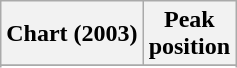<table class="wikitable sortable plainrowheaders" style="text-align:center;">
<tr>
<th scope="col">Chart (2003)</th>
<th scope="col">Peak<br>position</th>
</tr>
<tr>
</tr>
<tr>
</tr>
</table>
